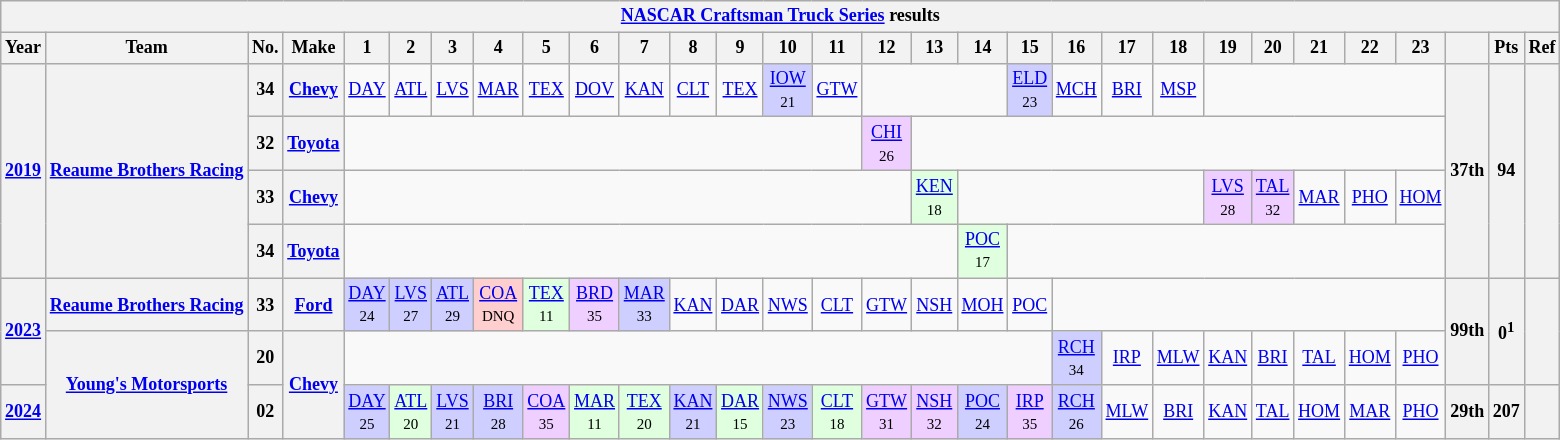<table class="wikitable" style="text-align:center; font-size:75%">
<tr>
<th colspan=45><a href='#'>NASCAR Craftsman Truck Series</a> results</th>
</tr>
<tr>
<th>Year</th>
<th>Team</th>
<th>No.</th>
<th>Make</th>
<th>1</th>
<th>2</th>
<th>3</th>
<th>4</th>
<th>5</th>
<th>6</th>
<th>7</th>
<th>8</th>
<th>9</th>
<th>10</th>
<th>11</th>
<th>12</th>
<th>13</th>
<th>14</th>
<th>15</th>
<th>16</th>
<th>17</th>
<th>18</th>
<th>19</th>
<th>20</th>
<th>21</th>
<th>22</th>
<th>23</th>
<th></th>
<th>Pts</th>
<th>Ref</th>
</tr>
<tr>
<th rowspan=4><a href='#'>2019</a></th>
<th rowspan=4><a href='#'>Reaume Brothers Racing</a></th>
<th>34</th>
<th><a href='#'>Chevy</a></th>
<td><a href='#'>DAY</a></td>
<td><a href='#'>ATL</a></td>
<td><a href='#'>LVS</a></td>
<td><a href='#'>MAR</a></td>
<td><a href='#'>TEX</a></td>
<td><a href='#'>DOV</a></td>
<td><a href='#'>KAN</a></td>
<td><a href='#'>CLT</a></td>
<td><a href='#'>TEX</a></td>
<td style="background:#CFCFFF;"><a href='#'>IOW</a><br><small>21</small></td>
<td><a href='#'>GTW</a></td>
<td colspan=3></td>
<td style="background:#CFCFFF;"><a href='#'>ELD</a><br><small>23</small></td>
<td><a href='#'>MCH</a></td>
<td><a href='#'>BRI</a></td>
<td><a href='#'>MSP</a></td>
<td colspan=5></td>
<th rowspan=4>37th</th>
<th rowspan=4>94</th>
<th rowspan=4></th>
</tr>
<tr>
<th>32</th>
<th><a href='#'>Toyota</a></th>
<td colspan=11></td>
<td style="background:#EFCFFF;"><a href='#'>CHI</a><br><small>26</small></td>
<td colspan=11></td>
</tr>
<tr>
<th>33</th>
<th><a href='#'>Chevy</a></th>
<td colspan=12></td>
<td style="background:#DFFFDF;"><a href='#'>KEN</a><br><small>18</small></td>
<td colspan=5></td>
<td style="background:#EFCFFF;"><a href='#'>LVS</a><br><small>28</small></td>
<td style="background:#EFCFFF;"><a href='#'>TAL</a><br><small>32</small></td>
<td><a href='#'>MAR</a></td>
<td><a href='#'>PHO</a></td>
<td><a href='#'>HOM</a></td>
</tr>
<tr>
<th>34</th>
<th><a href='#'>Toyota</a></th>
<td colspan=13></td>
<td style="background:#DFFFDF;"><a href='#'>POC</a><br><small>17</small></td>
<td colspan=9></td>
</tr>
<tr>
<th rowspan=2><a href='#'>2023</a></th>
<th><a href='#'>Reaume Brothers Racing</a></th>
<th>33</th>
<th><a href='#'>Ford</a></th>
<td style="background:#CFCFFF;"><a href='#'>DAY</a><br><small>24</small></td>
<td style="background:#CFCFFF;"><a href='#'>LVS</a><br><small>27</small></td>
<td style="background:#CFCFFF;"><a href='#'>ATL</a><br><small>29</small></td>
<td style="background:#FFCFCF;"><a href='#'>COA</a><br><small>DNQ</small></td>
<td style="background:#DFFFDF;"><a href='#'>TEX</a><br><small>11</small></td>
<td style="background:#EFCFFF;"><a href='#'>BRD</a><br><small>35</small></td>
<td style="background:#CFCFFF;"><a href='#'>MAR</a><br><small>33</small></td>
<td><a href='#'>KAN</a></td>
<td><a href='#'>DAR</a></td>
<td><a href='#'>NWS</a></td>
<td><a href='#'>CLT</a></td>
<td><a href='#'>GTW</a></td>
<td><a href='#'>NSH</a></td>
<td><a href='#'>MOH</a></td>
<td><a href='#'>POC</a></td>
<td colspan=8></td>
<th rowspan=2>99th</th>
<th rowspan=2>0<sup>1</sup></th>
<th rowspan=2></th>
</tr>
<tr>
<th rowspan=2><a href='#'>Young's Motorsports</a></th>
<th>20</th>
<th rowspan=2><a href='#'>Chevy</a></th>
<td colspan=15></td>
<td style="background:#CFCFFF;"><a href='#'>RCH</a><br><small>34</small></td>
<td><a href='#'>IRP</a></td>
<td><a href='#'>MLW</a></td>
<td><a href='#'>KAN</a></td>
<td><a href='#'>BRI</a></td>
<td><a href='#'>TAL</a></td>
<td><a href='#'>HOM</a></td>
<td><a href='#'>PHO</a></td>
</tr>
<tr>
<th><a href='#'>2024</a></th>
<th>02</th>
<td style="background:#CFCFFF;"><a href='#'>DAY</a><br><small>25</small></td>
<td style="background:#DFFFDF;"><a href='#'>ATL</a><br><small>20</small></td>
<td style="background:#CFCFFF;"><a href='#'>LVS</a><br><small>21</small></td>
<td style="background:#CFCFFF;"><a href='#'>BRI</a><br><small>28</small></td>
<td style="background:#EFCFFF;"><a href='#'>COA</a><br><small>35</small></td>
<td style="background:#DFFFDF;"><a href='#'>MAR</a><br><small>11</small></td>
<td style="background:#DFFFDF;"><a href='#'>TEX</a><br><small>20</small></td>
<td style="background:#CFCFFF;"><a href='#'>KAN</a><br><small>21</small></td>
<td style="background:#DFFFDF;"><a href='#'>DAR</a><br><small>15</small></td>
<td style="background:#CFCFFF;"><a href='#'>NWS</a><br><small>23</small></td>
<td style="background:#DFFFDF;"><a href='#'>CLT</a><br><small>18</small></td>
<td style="background:#EFCFFF;"><a href='#'>GTW</a><br><small>31</small></td>
<td style="background:#EFCFFF;"><a href='#'>NSH</a><br><small>32</small></td>
<td style="background:#CFCFFF;"><a href='#'>POC</a><br><small>24</small></td>
<td style="background:#EFCFFF;"><a href='#'>IRP</a><br><small>35</small></td>
<td style="background:#CFCFFF;"><a href='#'>RCH</a><br><small>26</small></td>
<td><a href='#'>MLW</a></td>
<td><a href='#'>BRI</a></td>
<td><a href='#'>KAN</a></td>
<td><a href='#'>TAL</a></td>
<td><a href='#'>HOM</a></td>
<td><a href='#'>MAR</a></td>
<td><a href='#'>PHO</a></td>
<th>29th</th>
<th>207</th>
<th></th>
</tr>
</table>
